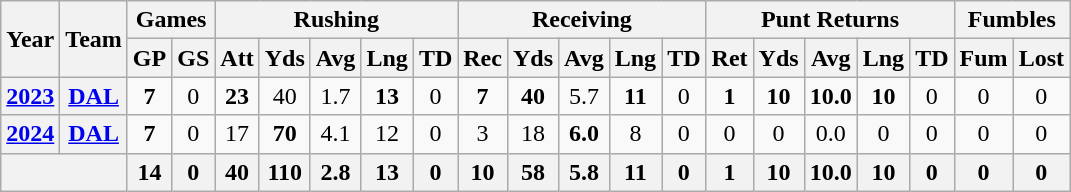<table class="wikitable" style="text-align:center;">
<tr>
<th rowspan="2">Year</th>
<th rowspan="2">Team</th>
<th colspan="2">Games</th>
<th colspan="5">Rushing</th>
<th colspan="5">Receiving</th>
<th colspan="5">Punt Returns</th>
<th colspan="2">Fumbles</th>
</tr>
<tr>
<th>GP</th>
<th>GS</th>
<th>Att</th>
<th>Yds</th>
<th>Avg</th>
<th>Lng</th>
<th>TD</th>
<th>Rec</th>
<th>Yds</th>
<th>Avg</th>
<th>Lng</th>
<th>TD</th>
<th>Ret</th>
<th>Yds</th>
<th>Avg</th>
<th>Lng</th>
<th>TD</th>
<th>Fum</th>
<th>Lost</th>
</tr>
<tr>
<th><a href='#'>2023</a></th>
<th><a href='#'>DAL</a></th>
<td><strong>7</strong></td>
<td>0</td>
<td><strong>23</strong></td>
<td>40</td>
<td>1.7</td>
<td><strong>13</strong></td>
<td>0</td>
<td><strong>7</strong></td>
<td><strong>40</strong></td>
<td>5.7</td>
<td><strong>11</strong></td>
<td>0</td>
<td><strong>1</strong></td>
<td><strong>10</strong></td>
<td><strong>10.0</strong></td>
<td><strong>10</strong></td>
<td>0</td>
<td>0</td>
<td>0</td>
</tr>
<tr>
<th><a href='#'>2024</a></th>
<th><a href='#'>DAL</a></th>
<td><strong>7</strong></td>
<td>0</td>
<td>17</td>
<td><strong>70</strong></td>
<td>4.1</td>
<td>12</td>
<td>0</td>
<td>3</td>
<td>18</td>
<td><strong>6.0</strong></td>
<td>8</td>
<td>0</td>
<td>0</td>
<td>0</td>
<td>0.0</td>
<td>0</td>
<td>0</td>
<td>0</td>
<td>0</td>
</tr>
<tr>
<th colspan="2"></th>
<th>14</th>
<th>0</th>
<th>40</th>
<th>110</th>
<th>2.8</th>
<th>13</th>
<th>0</th>
<th>10</th>
<th>58</th>
<th>5.8</th>
<th>11</th>
<th>0</th>
<th>1</th>
<th>10</th>
<th>10.0</th>
<th>10</th>
<th>0</th>
<th>0</th>
<th>0</th>
</tr>
</table>
